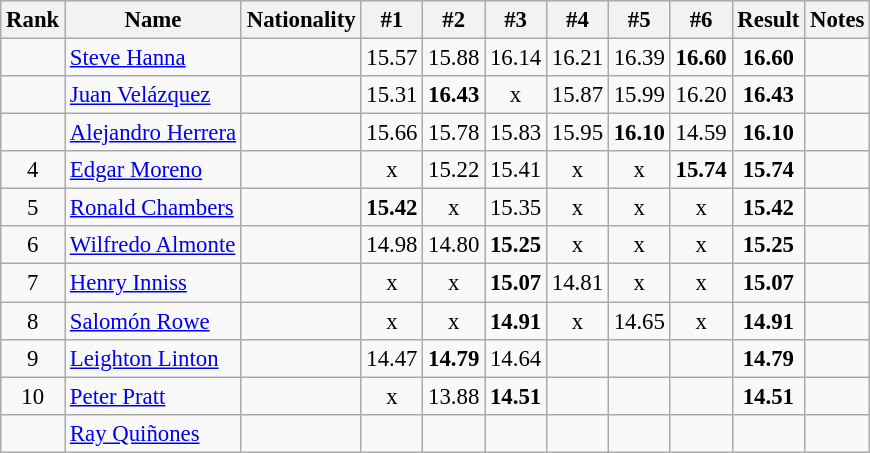<table class="wikitable sortable" style="text-align:center;font-size:95%">
<tr>
<th>Rank</th>
<th>Name</th>
<th>Nationality</th>
<th>#1</th>
<th>#2</th>
<th>#3</th>
<th>#4</th>
<th>#5</th>
<th>#6</th>
<th>Result</th>
<th>Notes</th>
</tr>
<tr>
<td></td>
<td align=left><a href='#'>Steve Hanna</a></td>
<td align=left></td>
<td>15.57</td>
<td>15.88</td>
<td>16.14</td>
<td>16.21</td>
<td>16.39</td>
<td><strong>16.60</strong></td>
<td><strong>16.60</strong></td>
<td></td>
</tr>
<tr>
<td></td>
<td align=left><a href='#'>Juan Velázquez</a></td>
<td align=left></td>
<td>15.31</td>
<td><strong>16.43</strong></td>
<td>x</td>
<td>15.87</td>
<td>15.99</td>
<td>16.20</td>
<td><strong>16.43</strong></td>
<td></td>
</tr>
<tr>
<td></td>
<td align=left><a href='#'>Alejandro Herrera</a></td>
<td align=left></td>
<td>15.66</td>
<td>15.78</td>
<td>15.83</td>
<td>15.95</td>
<td><strong>16.10</strong></td>
<td>14.59</td>
<td><strong>16.10</strong></td>
<td></td>
</tr>
<tr>
<td>4</td>
<td align=left><a href='#'>Edgar Moreno</a></td>
<td align=left></td>
<td>x</td>
<td>15.22</td>
<td>15.41</td>
<td>x</td>
<td>x</td>
<td><strong>15.74</strong></td>
<td><strong>15.74</strong></td>
<td></td>
</tr>
<tr>
<td>5</td>
<td align=left><a href='#'>Ronald Chambers</a></td>
<td align=left></td>
<td><strong>15.42</strong></td>
<td>x</td>
<td>15.35</td>
<td>x</td>
<td>x</td>
<td>x</td>
<td><strong>15.42</strong></td>
<td></td>
</tr>
<tr>
<td>6</td>
<td align=left><a href='#'>Wilfredo Almonte</a></td>
<td align=left></td>
<td>14.98</td>
<td>14.80</td>
<td><strong>15.25</strong></td>
<td>x</td>
<td>x</td>
<td>x</td>
<td><strong>15.25</strong></td>
<td></td>
</tr>
<tr>
<td>7</td>
<td align=left><a href='#'>Henry Inniss</a></td>
<td align=left></td>
<td>x</td>
<td>x</td>
<td><strong>15.07</strong></td>
<td>14.81</td>
<td>x</td>
<td>x</td>
<td><strong>15.07</strong></td>
<td></td>
</tr>
<tr>
<td>8</td>
<td align=left><a href='#'>Salomón Rowe</a></td>
<td align=left></td>
<td>x</td>
<td>x</td>
<td><strong>14.91</strong></td>
<td>x</td>
<td>14.65</td>
<td>x</td>
<td><strong>14.91</strong></td>
<td></td>
</tr>
<tr>
<td>9</td>
<td align=left><a href='#'>Leighton Linton</a></td>
<td align=left></td>
<td>14.47</td>
<td><strong>14.79</strong></td>
<td>14.64</td>
<td></td>
<td></td>
<td></td>
<td><strong>14.79</strong></td>
<td></td>
</tr>
<tr>
<td>10</td>
<td align=left><a href='#'>Peter Pratt</a></td>
<td align=left></td>
<td>x</td>
<td>13.88</td>
<td><strong>14.51</strong></td>
<td></td>
<td></td>
<td></td>
<td><strong>14.51</strong></td>
<td></td>
</tr>
<tr>
<td></td>
<td align=left><a href='#'>Ray Quiñones</a></td>
<td align=left></td>
<td></td>
<td></td>
<td></td>
<td></td>
<td></td>
<td></td>
<td></td>
<td></td>
</tr>
</table>
